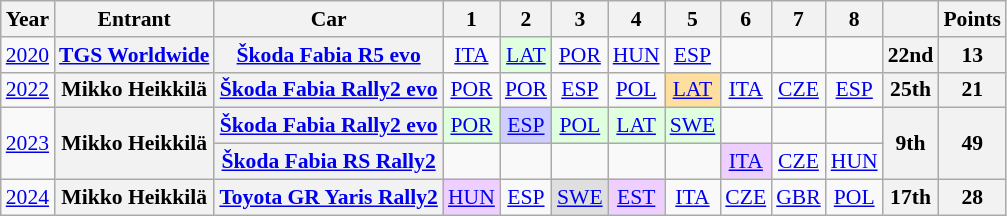<table class="wikitable" style="text-align:center; font-size:90%">
<tr>
<th>Year</th>
<th>Entrant</th>
<th>Car</th>
<th>1</th>
<th>2</th>
<th>3</th>
<th>4</th>
<th>5</th>
<th>6</th>
<th>7</th>
<th>8</th>
<th></th>
<th>Points</th>
</tr>
<tr>
<td><a href='#'>2020</a></td>
<th><a href='#'>TGS Worldwide</a></th>
<th><a href='#'>Škoda Fabia R5 evo</a></th>
<td><a href='#'>ITA</a></td>
<td style="background:#DFFFDF;"><a href='#'>LAT</a><br></td>
<td><a href='#'>POR</a></td>
<td><a href='#'>HUN</a></td>
<td><a href='#'>ESP</a></td>
<td></td>
<td></td>
<td></td>
<th>22nd</th>
<th>13</th>
</tr>
<tr>
<td><a href='#'>2022</a></td>
<th>Mikko Heikkilä</th>
<th><a href='#'>Škoda Fabia Rally2 evo</a></th>
<td><a href='#'>POR</a></td>
<td><a href='#'>POR</a></td>
<td><a href='#'>ESP</a></td>
<td><a href='#'>POL</a></td>
<td style="background:#FFDF9F;"><a href='#'>LAT</a><br></td>
<td><a href='#'>ITA</a></td>
<td><a href='#'>CZE</a></td>
<td><a href='#'>ESP</a></td>
<th>25th</th>
<th>21</th>
</tr>
<tr>
<td rowspan="2"><a href='#'>2023</a></td>
<th rowspan="2">Mikko Heikkilä</th>
<th><a href='#'>Škoda Fabia Rally2 evo</a></th>
<td style="background:#DFFFDF;"><a href='#'>POR</a><br></td>
<td style="background:#CFCFFF;"><a href='#'>ESP</a><br></td>
<td style="background:#DFFFDF;"><a href='#'>POL</a><br></td>
<td style="background:#DFFFDF;"><a href='#'>LAT</a><br></td>
<td style="background:#DFFFDF;"><a href='#'>SWE</a><br></td>
<td></td>
<td></td>
<td></td>
<th rowspan="2">9th</th>
<th rowspan="2">49</th>
</tr>
<tr>
<th><a href='#'>Škoda Fabia RS Rally2</a></th>
<td></td>
<td></td>
<td></td>
<td></td>
<td></td>
<td style="background:#EFCFFF;"><a href='#'>ITA</a><br></td>
<td><a href='#'>CZE</a></td>
<td><a href='#'>HUN</a></td>
</tr>
<tr>
<td><a href='#'>2024</a></td>
<th>Mikko Heikkilä</th>
<th><a href='#'>Toyota GR Yaris Rally2</a></th>
<td style="background:#EFCFFF;"><a href='#'>HUN</a><br></td>
<td><a href='#'>ESP</a></td>
<td style="background:#DFDFDF;"><a href='#'>SWE</a><br></td>
<td style="background:#EFCFFF;"><a href='#'>EST</a><br></td>
<td><a href='#'>ITA</a></td>
<td><a href='#'>CZE</a></td>
<td><a href='#'>GBR</a></td>
<td><a href='#'>POL</a></td>
<th>17th</th>
<th>28</th>
</tr>
</table>
